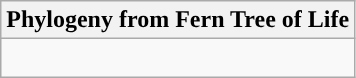<table class="wikitable">
<tr>
<th colspan=1>Phylogeny from Fern Tree of Life</th>
</tr>
<tr>
<td style="vertical-align:top"><br></td>
</tr>
</table>
